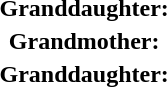<table>
<tr>
<th style="vertical-align:top;">Granddaughter:</th>
<td></td>
</tr>
<tr>
<th style="vertical-align:top;">Grandmother:</th>
<td></td>
</tr>
<tr>
<th style="vertical-align:top;">Granddaughter:</th>
<td></td>
</tr>
</table>
